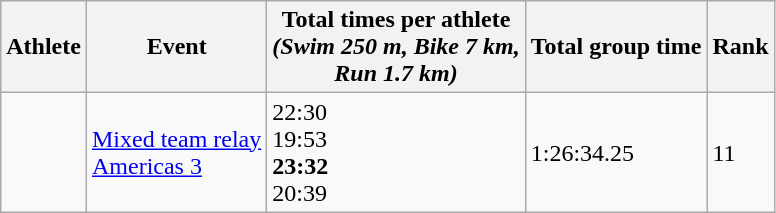<table class="wikitable" border="1">
<tr>
<th>Athlete</th>
<th>Event</th>
<th>Total times per athlete <br> <em>(Swim 250 m, Bike 7 km, <br> Run 1.7 km)</th>
<th>Total group time</th>
<th>Rank</th>
</tr>
<tr>
<td><br><br><strong></strong><br></td>
<td><a href='#'>Mixed team relay <br> Americas 3</a></td>
<td>22:30<br>19:53<br><strong>23:32</strong><br>20:39</td>
<td>1:26:34.25</td>
<td>11</td>
</tr>
</table>
